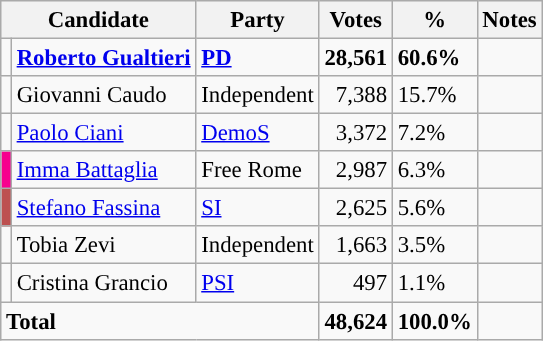<table class="wikitable" style="font-size:95%">
<tr style="background:#efefef;">
<th colspan=2>Candidate</th>
<th>Party</th>
<th>Votes</th>
<th>%</th>
<th>Notes</th>
</tr>
<tr>
<td></td>
<td><strong><a href='#'>Roberto Gualtieri</a></strong></td>
<td><strong><a href='#'>PD</a></strong></td>
<td align=right><strong>28,561</strong></td>
<td><strong>60.6%</strong></td>
<td></td>
</tr>
<tr>
<td bgcolor=""></td>
<td>Giovanni Caudo</td>
<td>Independent</td>
<td align=right>7,388</td>
<td>15.7%</td>
<td></td>
</tr>
<tr>
<td></td>
<td><a href='#'>Paolo Ciani</a></td>
<td><a href='#'>DemoS</a></td>
<td align=right>3,372</td>
<td>7.2%</td>
<td></td>
</tr>
<tr>
<td style="color:inherit;background:#F7008E"></td>
<td><a href='#'>Imma Battaglia</a></td>
<td>Free Rome</td>
<td align=right>2,987</td>
<td>6.3%</td>
<td></td>
</tr>
<tr>
<td style="color:inherit;background:#BD5050"></td>
<td><a href='#'>Stefano Fassina</a></td>
<td><a href='#'>SI</a></td>
<td align=right>2,625</td>
<td>5.6%</td>
<td></td>
</tr>
<tr>
<td bgcolor=""></td>
<td>Tobia Zevi</td>
<td>Independent</td>
<td align=right>1,663</td>
<td>3.5%</td>
<td></td>
</tr>
<tr>
<td></td>
<td>Cristina Grancio</td>
<td><a href='#'>PSI</a></td>
<td align=right>497</td>
<td>1.1%</td>
<td></td>
</tr>
<tr>
<td align="left" colspan=3><strong>Total</strong></td>
<td align="right"><strong>48,624</strong></td>
<td align="right"><strong>100.0%</strong></td>
<td align="right"></td>
</tr>
</table>
